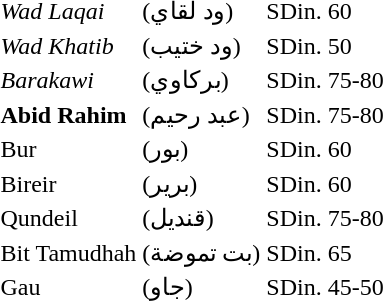<table>
<tr>
<td><em>Wad Laqai</em></td>
<td>(ود لقاي)</td>
<td>SDin. 60</td>
</tr>
<tr>
<td><em>Wad Khatib</em></td>
<td>(ود ختيب)</td>
<td>SDin. 50</td>
</tr>
<tr>
<td><em>Barakawi</em></td>
<td>(بركاوي)</td>
<td>SDin. 75-80</td>
</tr>
<tr>
<td><strong>Abid Rahim<em></td>
<td>(عبد رحيم)</td>
<td>SDin. 75-80</td>
</tr>
<tr>
<td></em>Bur<em></td>
<td>(بور)</td>
<td>SDin. 60</td>
</tr>
<tr>
<td></em>Bireir<em></td>
<td>(برير)</td>
<td>SDin. 60</td>
</tr>
<tr>
<td></em>Qundeil<em></td>
<td>(قنديل)</td>
<td>SDin. 75-80</td>
</tr>
<tr>
<td></em>Bit Tamudhah<em></td>
<td>(بت تموضة)</td>
<td>SDin. 65</td>
</tr>
<tr>
<td></em>Gau<em></td>
<td>(جاو)</td>
<td>SDin. 45-50</td>
</tr>
</table>
